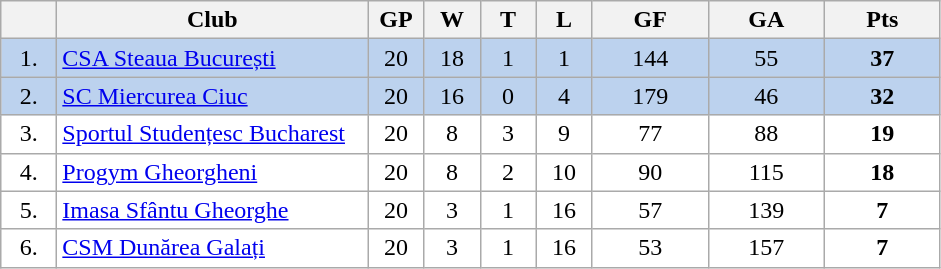<table class="wikitable">
<tr>
<th width="30"></th>
<th width="200">Club</th>
<th width="30">GP</th>
<th width="30">W</th>
<th width="30">T</th>
<th width="30">L</th>
<th width="70">GF</th>
<th width="70">GA</th>
<th width="70">Pts</th>
</tr>
<tr bgcolor="#BCD2EE" align="center">
<td>1.</td>
<td align="left"><a href='#'>CSA Steaua București</a></td>
<td>20</td>
<td>18</td>
<td>1</td>
<td>1</td>
<td>144</td>
<td>55</td>
<td><strong>37</strong></td>
</tr>
<tr bgcolor="#BCD2EE" align="center">
<td>2.</td>
<td align="left"><a href='#'>SC Miercurea Ciuc</a></td>
<td>20</td>
<td>16</td>
<td>0</td>
<td>4</td>
<td>179</td>
<td>46</td>
<td><strong>32</strong></td>
</tr>
<tr bgcolor="#FFFFFF" align="center">
<td>3.</td>
<td align="left"><a href='#'>Sportul Studențesc Bucharest</a></td>
<td>20</td>
<td>8</td>
<td>3</td>
<td>9</td>
<td>77</td>
<td>88</td>
<td><strong>19</strong></td>
</tr>
<tr bgcolor="#FFFFFF" align="center">
<td>4.</td>
<td align="left"><a href='#'>Progym Gheorgheni</a></td>
<td>20</td>
<td>8</td>
<td>2</td>
<td>10</td>
<td>90</td>
<td>115</td>
<td><strong>18</strong></td>
</tr>
<tr bgcolor="#FFFFFF" align="center">
<td>5.</td>
<td align="left"><a href='#'>Imasa Sfântu Gheorghe</a></td>
<td>20</td>
<td>3</td>
<td>1</td>
<td>16</td>
<td>57</td>
<td>139</td>
<td><strong>7</strong></td>
</tr>
<tr bgcolor="#FFFFFF" align="center">
<td>6.</td>
<td align="left"><a href='#'>CSM Dunărea Galați</a></td>
<td>20</td>
<td>3</td>
<td>1</td>
<td>16</td>
<td>53</td>
<td>157</td>
<td><strong>7</strong></td>
</tr>
</table>
